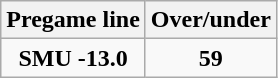<table class="wikitable" style="margin-right: auto; margin-right: auto; border: none;">
<tr align="center">
<th style=>Pregame line</th>
<th style=>Over/under</th>
</tr>
<tr align="center">
<td><strong>SMU -13.0</strong></td>
<td><strong>59</strong></td>
</tr>
</table>
